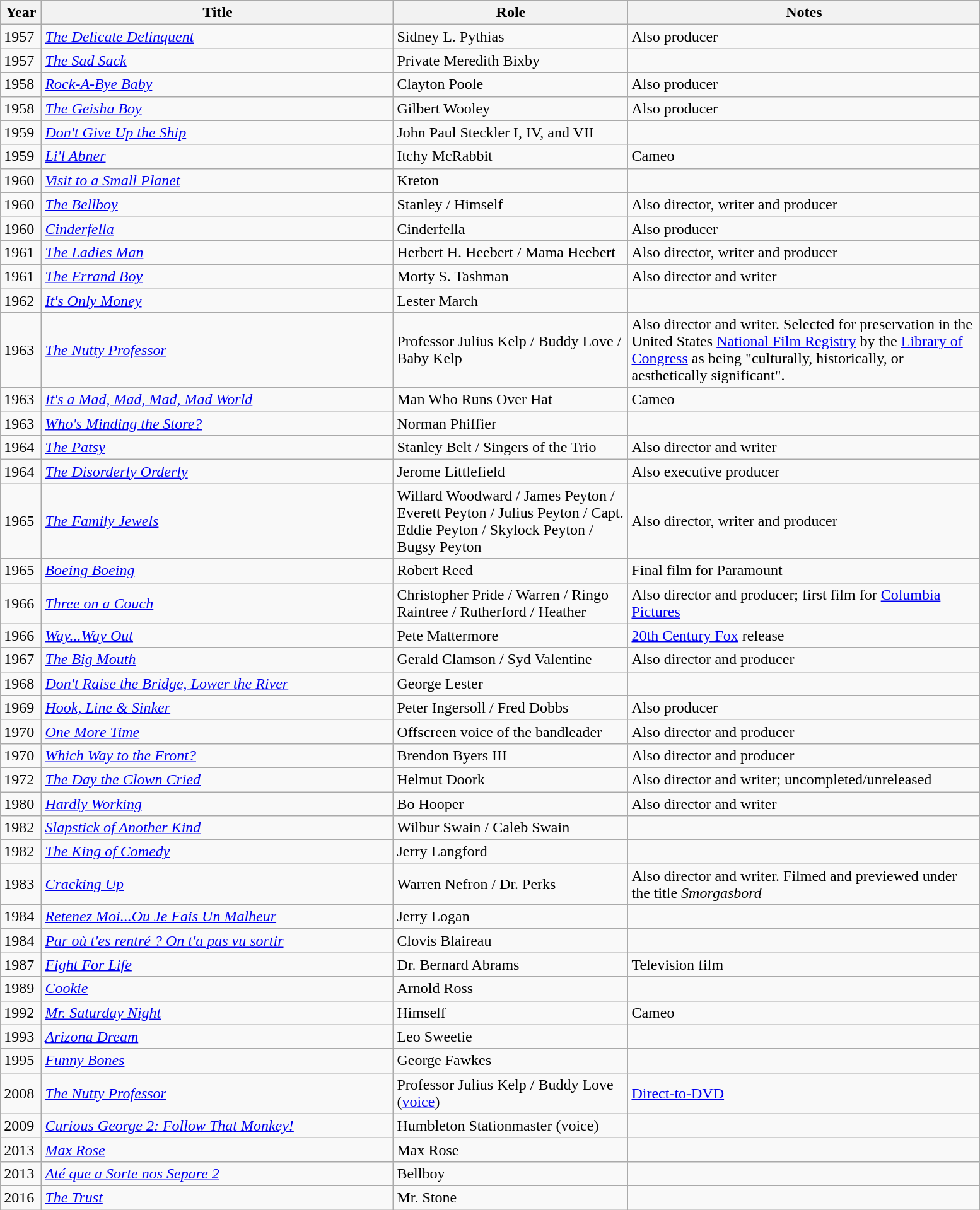<table class="wikitable plainrowheaders sortable" style="width:82%">
<tr>
<th width=2%>Year</th>
<th style="width:30%;">Title</th>
<th style="width:20%;">Role</th>
<th style="width:30%;">Notes</th>
</tr>
<tr>
<td>1957</td>
<td><em><a href='#'>The Delicate Delinquent</a></em></td>
<td>Sidney L. Pythias</td>
<td>Also producer</td>
</tr>
<tr>
<td>1957</td>
<td><em><a href='#'>The Sad Sack</a></em></td>
<td>Private Meredith Bixby</td>
<td></td>
</tr>
<tr>
<td>1958</td>
<td><em><a href='#'>Rock-A-Bye Baby</a></em></td>
<td>Clayton Poole</td>
<td>Also producer</td>
</tr>
<tr>
<td>1958</td>
<td><em><a href='#'>The Geisha Boy</a></em></td>
<td>Gilbert Wooley</td>
<td>Also producer</td>
</tr>
<tr>
<td>1959</td>
<td><em><a href='#'>Don't Give Up the Ship</a></em></td>
<td>John Paul Steckler I, IV, and VII</td>
<td></td>
</tr>
<tr>
<td>1959</td>
<td><em><a href='#'>Li'l Abner</a></em></td>
<td>Itchy McRabbit</td>
<td>Cameo</td>
</tr>
<tr>
<td>1960</td>
<td><em><a href='#'>Visit to a Small Planet</a></em></td>
<td>Kreton</td>
<td></td>
</tr>
<tr>
<td>1960</td>
<td><em><a href='#'>The Bellboy</a></em></td>
<td>Stanley / Himself</td>
<td>Also director, writer and producer</td>
</tr>
<tr>
<td>1960</td>
<td><em><a href='#'>Cinderfella</a></em></td>
<td>Cinderfella</td>
<td>Also producer</td>
</tr>
<tr>
<td>1961</td>
<td><em><a href='#'>The Ladies Man</a></em></td>
<td>Herbert H. Heebert / Mama Heebert</td>
<td>Also director, writer and producer</td>
</tr>
<tr>
<td>1961</td>
<td><em><a href='#'>The Errand Boy</a></em></td>
<td>Morty S. Tashman</td>
<td>Also director and writer</td>
</tr>
<tr>
<td>1962</td>
<td><em><a href='#'>It's Only Money</a></em></td>
<td>Lester March</td>
<td></td>
</tr>
<tr>
<td>1963</td>
<td><em><a href='#'>The Nutty Professor</a></em></td>
<td>Professor Julius Kelp / Buddy Love / Baby Kelp</td>
<td>Also director and writer. Selected for preservation in the United States <a href='#'>National Film Registry</a> by the <a href='#'>Library of Congress</a> as being "culturally, historically, or aesthetically significant".</td>
</tr>
<tr>
<td>1963</td>
<td><em><a href='#'>It's a Mad, Mad, Mad, Mad World</a></em></td>
<td>Man Who Runs Over Hat</td>
<td>Cameo</td>
</tr>
<tr>
<td>1963</td>
<td><em><a href='#'>Who's Minding the Store?</a></em></td>
<td>Norman Phiffier</td>
<td></td>
</tr>
<tr>
<td>1964</td>
<td><em><a href='#'>The Patsy</a></em></td>
<td>Stanley Belt / Singers of the Trio</td>
<td>Also director and writer</td>
</tr>
<tr>
<td>1964</td>
<td><em><a href='#'>The Disorderly Orderly</a></em></td>
<td>Jerome Littlefield</td>
<td>Also executive producer</td>
</tr>
<tr>
<td>1965</td>
<td><em><a href='#'>The Family Jewels</a></em></td>
<td>Willard Woodward / James Peyton / Everett Peyton / Julius Peyton / Capt. Eddie Peyton / Skylock Peyton / Bugsy Peyton</td>
<td>Also director, writer and producer</td>
</tr>
<tr>
<td>1965</td>
<td><em><a href='#'>Boeing Boeing</a></em></td>
<td>Robert Reed</td>
<td>Final film for Paramount</td>
</tr>
<tr>
<td>1966</td>
<td><em><a href='#'>Three on a Couch</a></em></td>
<td>Christopher Pride / Warren / Ringo Raintree / Rutherford / Heather</td>
<td>Also director and producer; first film for <a href='#'>Columbia Pictures</a></td>
</tr>
<tr>
<td>1966</td>
<td><em><a href='#'>Way...Way Out</a></em></td>
<td>Pete Mattermore</td>
<td><a href='#'>20th Century Fox</a> release</td>
</tr>
<tr>
<td>1967</td>
<td><em><a href='#'>The Big Mouth</a></em></td>
<td>Gerald Clamson / Syd Valentine</td>
<td>Also director and producer</td>
</tr>
<tr>
<td>1968</td>
<td><em><a href='#'>Don't Raise the Bridge, Lower the River</a></em></td>
<td>George Lester</td>
<td></td>
</tr>
<tr>
<td>1969</td>
<td><em><a href='#'>Hook, Line & Sinker</a></em></td>
<td>Peter Ingersoll / Fred Dobbs</td>
<td>Also producer</td>
</tr>
<tr>
<td>1970</td>
<td><em><a href='#'>One More Time</a></em></td>
<td>Offscreen voice of the bandleader</td>
<td>Also director and producer</td>
</tr>
<tr>
<td>1970</td>
<td><em><a href='#'>Which Way to the Front?</a></em></td>
<td>Brendon Byers III</td>
<td>Also director and producer</td>
</tr>
<tr>
<td>1972</td>
<td><em><a href='#'>The Day the Clown Cried</a></em></td>
<td>Helmut Doork</td>
<td>Also director and writer; uncompleted/unreleased</td>
</tr>
<tr>
<td>1980</td>
<td><em><a href='#'>Hardly Working</a></em></td>
<td>Bo Hooper</td>
<td>Also director and writer</td>
</tr>
<tr>
<td>1982</td>
<td><em><a href='#'>Slapstick of Another Kind</a></em></td>
<td>Wilbur Swain / Caleb Swain</td>
<td></td>
</tr>
<tr>
<td>1982</td>
<td><em><a href='#'>The King of Comedy</a></em></td>
<td>Jerry Langford</td>
<td></td>
</tr>
<tr>
<td>1983</td>
<td><em><a href='#'>Cracking Up</a></em></td>
<td>Warren Nefron / Dr. Perks</td>
<td>Also director and writer. Filmed and previewed under the title <em>Smorgasbord</em></td>
</tr>
<tr>
<td>1984</td>
<td><em><a href='#'>Retenez Moi...Ou Je Fais Un Malheur</a></em></td>
<td>Jerry Logan</td>
<td></td>
</tr>
<tr>
<td>1984</td>
<td><em><a href='#'>Par où t'es rentré ? On t'a pas vu sortir</a></em></td>
<td>Clovis Blaireau</td>
<td></td>
</tr>
<tr>
<td>1987</td>
<td><em><a href='#'>Fight For Life</a></em></td>
<td>Dr. Bernard Abrams</td>
<td>Television film</td>
</tr>
<tr>
<td>1989</td>
<td><em><a href='#'>Cookie</a></em></td>
<td>Arnold Ross</td>
<td></td>
</tr>
<tr>
<td>1992</td>
<td><em><a href='#'>Mr. Saturday Night</a></em></td>
<td>Himself</td>
<td>Cameo</td>
</tr>
<tr>
<td>1993</td>
<td><em><a href='#'>Arizona Dream</a></em></td>
<td>Leo Sweetie</td>
<td></td>
</tr>
<tr>
<td>1995</td>
<td><em><a href='#'>Funny Bones</a></em></td>
<td>George Fawkes</td>
<td></td>
</tr>
<tr>
<td>2008</td>
<td><em><a href='#'>The Nutty Professor</a></em></td>
<td>Professor Julius Kelp / Buddy Love (<a href='#'>voice</a>)</td>
<td><a href='#'>Direct-to-DVD</a></td>
</tr>
<tr>
<td>2009</td>
<td><em><a href='#'>Curious George 2: Follow That Monkey!</a></em></td>
<td>Humbleton Stationmaster (voice)</td>
<td></td>
</tr>
<tr>
<td>2013</td>
<td><em><a href='#'>Max Rose</a></em></td>
<td>Max Rose</td>
<td></td>
</tr>
<tr>
<td>2013</td>
<td><em><a href='#'>Até que a Sorte nos Separe 2</a></em></td>
<td>Bellboy</td>
<td></td>
</tr>
<tr>
<td>2016</td>
<td><em><a href='#'>The Trust</a></em></td>
<td>Mr. Stone</td>
<td></td>
</tr>
</table>
